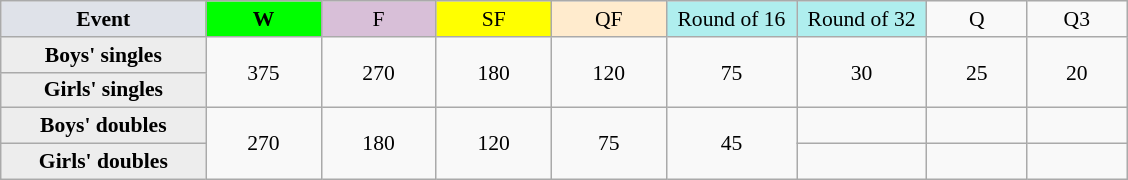<table class=wikitable style=font-size:90%;text-align:center>
<tr>
<td style="width:130px; background:#dfe2e9;"><strong>Event</strong></td>
<td style="width:70px; background:lime;"><strong>W</strong></td>
<td style="width:70px; background:thistle;">F</td>
<td style="width:70px; background:#ff0;">SF</td>
<td style="width:70px; background:#ffebcd;">QF</td>
<td style="width:80px; background:#afeeee;">Round of 16</td>
<td style="width:80px; background:#afeeee;">Round of 32</td>
<td style="width:60px;">Q</td>
<td style="width:60px;">Q3</td>
</tr>
<tr>
<th style="background:#ededed;">Boys' singles</th>
<td rowspan=2>375</td>
<td rowspan=2>270</td>
<td rowspan=2>180</td>
<td rowspan=2>120</td>
<td rowspan=2>75</td>
<td rowspan=2>30</td>
<td rowspan=2>25</td>
<td rowspan=2>20</td>
</tr>
<tr>
<th style="background:#ededed;">Girls' singles</th>
</tr>
<tr>
<th style="background:#ededed;">Boys' doubles</th>
<td rowspan=2>270</td>
<td rowspan=2>180</td>
<td rowspan=2>120</td>
<td rowspan=2>75</td>
<td rowspan=2>45</td>
<td></td>
<td></td>
<td></td>
</tr>
<tr>
<th style="background:#ededed;">Girls' doubles</th>
<td></td>
<td></td>
<td></td>
</tr>
</table>
